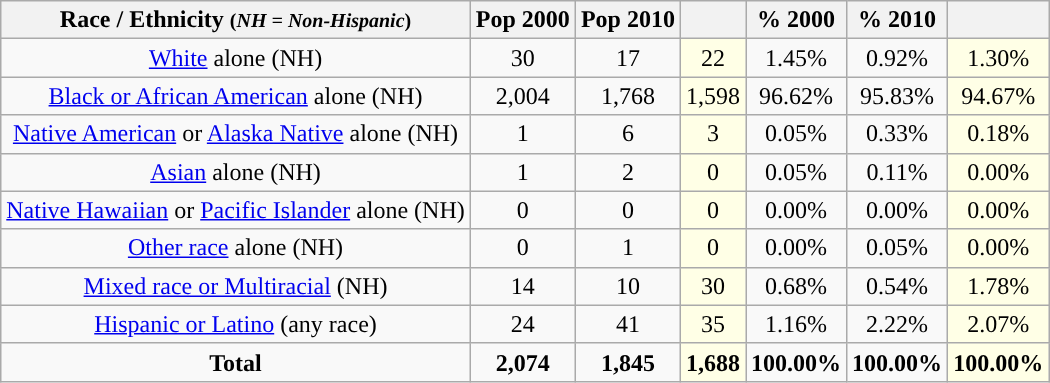<table class="wikitable" style="text-align:center;">
<tr>
<th>Race / Ethnicity <small>(<em>NH = Non-Hispanic</em>)</small></th>
<th>Pop 2000</th>
<th>Pop 2010</th>
<th></th>
<th>% 2000</th>
<th>% 2010</th>
<th></th>
</tr>
<tr>
<td><a href='#'>White</a> alone (NH)</td>
<td>30</td>
<td>17</td>
<td style='background: #ffffe6;'>22</td>
<td>1.45%</td>
<td>0.92%</td>
<td style='background: #ffffe6;'>1.30%</td>
</tr>
<tr>
<td><a href='#'>Black or African American</a> alone (NH)</td>
<td>2,004</td>
<td>1,768</td>
<td style='background: #ffffe6;'>1,598</td>
<td>96.62%</td>
<td>95.83%</td>
<td style='background: #ffffe6;'>94.67%</td>
</tr>
<tr>
<td><a href='#'>Native American</a> or <a href='#'>Alaska Native</a> alone (NH)</td>
<td>1</td>
<td>6</td>
<td style='background: #ffffe6;'>3</td>
<td>0.05%</td>
<td>0.33%</td>
<td style='background: #ffffe6;'>0.18%</td>
</tr>
<tr>
<td><a href='#'>Asian</a> alone (NH)</td>
<td>1</td>
<td>2</td>
<td style='background: #ffffe6;'>0</td>
<td>0.05%</td>
<td>0.11%</td>
<td style='background: #ffffe6;'>0.00%</td>
</tr>
<tr>
<td><a href='#'>Native Hawaiian</a> or <a href='#'>Pacific Islander</a> alone (NH)</td>
<td>0</td>
<td>0</td>
<td style='background: #ffffe6;'>0</td>
<td>0.00%</td>
<td>0.00%</td>
<td style='background: #ffffe6;'>0.00%</td>
</tr>
<tr>
<td><a href='#'>Other race</a> alone (NH)</td>
<td>0</td>
<td>1</td>
<td style='background: #ffffe6;'>0</td>
<td>0.00%</td>
<td>0.05%</td>
<td style='background: #ffffe6;'>0.00%</td>
</tr>
<tr>
<td><a href='#'>Mixed race or Multiracial</a> (NH)</td>
<td>14</td>
<td>10</td>
<td style='background: #ffffe6;'>30</td>
<td>0.68%</td>
<td>0.54%</td>
<td style='background: #ffffe6;'>1.78%</td>
</tr>
<tr>
<td><a href='#'>Hispanic or Latino</a> (any race)</td>
<td>24</td>
<td>41</td>
<td style='background: #ffffe6;'>35</td>
<td>1.16%</td>
<td>2.22%</td>
<td style='background: #ffffe6;'>2.07%</td>
</tr>
<tr>
<td><strong>Total</strong></td>
<td><strong>2,074</strong></td>
<td><strong>1,845</strong></td>
<td style='background: #ffffe6;'><strong>1,688</strong></td>
<td><strong>100.00%</strong></td>
<td><strong>100.00%</strong></td>
<td style='background: #ffffe6;'><strong>100.00%</strong></td>
</tr>
</table>
